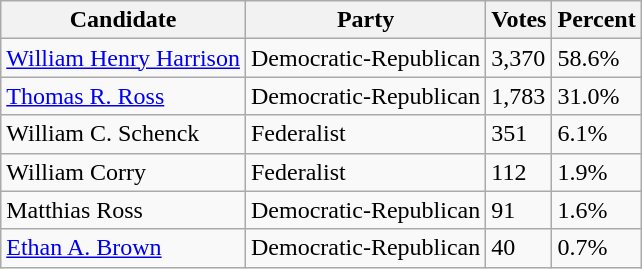<table class=wikitable>
<tr>
<th>Candidate</th>
<th>Party</th>
<th>Votes</th>
<th>Percent</th>
</tr>
<tr>
<td><a href='#'>William Henry Harrison</a></td>
<td>Democratic-Republican</td>
<td>3,370</td>
<td>58.6%</td>
</tr>
<tr>
<td><a href='#'>Thomas R. Ross</a></td>
<td>Democratic-Republican</td>
<td>1,783</td>
<td>31.0%</td>
</tr>
<tr>
<td>William C. Schenck</td>
<td>Federalist</td>
<td>351</td>
<td>6.1%</td>
</tr>
<tr>
<td>William Corry</td>
<td>Federalist</td>
<td>112</td>
<td>1.9%</td>
</tr>
<tr>
<td>Matthias Ross</td>
<td>Democratic-Republican</td>
<td>91</td>
<td>1.6%</td>
</tr>
<tr>
<td><a href='#'>Ethan A. Brown</a></td>
<td>Democratic-Republican</td>
<td>40</td>
<td>0.7%</td>
</tr>
</table>
